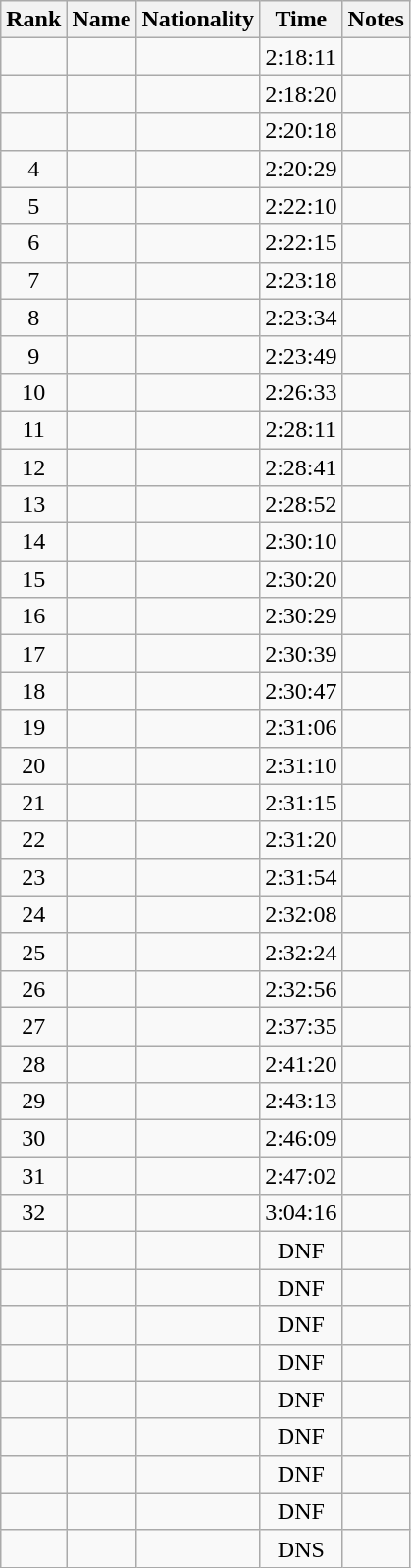<table class="wikitable sortable" style="text-align:center">
<tr>
<th scope="col">Rank</th>
<th scope="col">Name</th>
<th scope="col">Nationality</th>
<th scope="col">Time</th>
<th scope="col">Notes</th>
</tr>
<tr>
<td scope="row"></td>
<td align="left"></td>
<td align="left"></td>
<td>2:18:11</td>
<td></td>
</tr>
<tr>
<td scope="row"></td>
<td align="left"></td>
<td align="left"></td>
<td>2:18:20</td>
<td></td>
</tr>
<tr>
<td scope="row"></td>
<td align="left"></td>
<td align="left"></td>
<td>2:20:18</td>
<td></td>
</tr>
<tr>
<td scope="row">4</td>
<td align="left"></td>
<td align="left"></td>
<td>2:20:29</td>
<td></td>
</tr>
<tr>
<td scope="row">5</td>
<td align="left"></td>
<td align="left"></td>
<td>2:22:10</td>
<td></td>
</tr>
<tr>
<td scope="row">6</td>
<td align="left"></td>
<td align="left"></td>
<td>2:22:15</td>
<td></td>
</tr>
<tr>
<td scope="row">7</td>
<td align="left"></td>
<td align="left"></td>
<td>2:23:18</td>
<td></td>
</tr>
<tr>
<td scope="row">8</td>
<td align="left"></td>
<td align="left"></td>
<td>2:23:34</td>
<td></td>
</tr>
<tr>
<td scope="row">9</td>
<td align="left"></td>
<td align="left"></td>
<td>2:23:49</td>
<td></td>
</tr>
<tr>
<td scope="row">10</td>
<td align="left"></td>
<td align="left"></td>
<td>2:26:33</td>
<td></td>
</tr>
<tr>
<td scope="row">11</td>
<td align="left"></td>
<td align="left"></td>
<td>2:28:11</td>
<td></td>
</tr>
<tr>
<td scope="row">12</td>
<td align="left"></td>
<td align="left"></td>
<td>2:28:41</td>
<td></td>
</tr>
<tr>
<td scope="row">13</td>
<td align="left"></td>
<td align="left"></td>
<td>2:28:52</td>
<td></td>
</tr>
<tr>
<td scope="row">14</td>
<td align="left"></td>
<td align="left"></td>
<td>2:30:10</td>
<td></td>
</tr>
<tr>
<td scope="row">15</td>
<td align="left"></td>
<td align="left"></td>
<td>2:30:20</td>
<td></td>
</tr>
<tr>
<td scope="row">16</td>
<td align="left"></td>
<td align="left"></td>
<td>2:30:29</td>
<td></td>
</tr>
<tr>
<td scope="row">17</td>
<td align="left"></td>
<td align="left"></td>
<td>2:30:39</td>
<td></td>
</tr>
<tr>
<td scope="row">18</td>
<td align="left"></td>
<td align="left"></td>
<td>2:30:47</td>
<td></td>
</tr>
<tr>
<td scope="row">19</td>
<td align="left"></td>
<td align="left"></td>
<td>2:31:06</td>
<td></td>
</tr>
<tr>
<td scope="row">20</td>
<td align="left"></td>
<td align="left"></td>
<td>2:31:10</td>
<td></td>
</tr>
<tr>
<td scope="row">21</td>
<td align="left"></td>
<td align="left"></td>
<td>2:31:15</td>
<td></td>
</tr>
<tr>
<td scope="row">22</td>
<td align="left"></td>
<td align="left"></td>
<td>2:31:20</td>
<td></td>
</tr>
<tr>
<td scope="row">23</td>
<td align="left"></td>
<td align="left"></td>
<td>2:31:54</td>
<td></td>
</tr>
<tr>
<td scope="row">24</td>
<td align="left"></td>
<td align="left"></td>
<td>2:32:08</td>
<td></td>
</tr>
<tr>
<td scope="row">25</td>
<td align="left"></td>
<td align="left"></td>
<td>2:32:24</td>
<td></td>
</tr>
<tr>
<td scope="row">26</td>
<td align="left"></td>
<td align="left"></td>
<td>2:32:56</td>
<td></td>
</tr>
<tr>
<td scope="row">27</td>
<td align="left"></td>
<td align="left"></td>
<td>2:37:35</td>
<td></td>
</tr>
<tr>
<td scope="row">28</td>
<td align="left"></td>
<td align="left"></td>
<td>2:41:20</td>
<td></td>
</tr>
<tr>
<td scope="row">29</td>
<td align="left"></td>
<td align="left"></td>
<td>2:43:13</td>
<td></td>
</tr>
<tr>
<td scope="row">30</td>
<td align="left"></td>
<td align="left"></td>
<td>2:46:09</td>
<td></td>
</tr>
<tr>
<td scope="row">31</td>
<td align="left"></td>
<td align="left"></td>
<td>2:47:02</td>
<td></td>
</tr>
<tr>
<td scope="row">32</td>
<td align="left"></td>
<td align="left"></td>
<td>3:04:16</td>
<td></td>
</tr>
<tr>
<td scope="row"></td>
<td align="left"></td>
<td align="left"></td>
<td>DNF</td>
<td></td>
</tr>
<tr>
<td scope="row"></td>
<td align="left"></td>
<td align="left"></td>
<td>DNF</td>
<td></td>
</tr>
<tr>
<td scope="row"></td>
<td align="left"></td>
<td align="left"></td>
<td>DNF</td>
<td></td>
</tr>
<tr>
<td scope="row"></td>
<td align="left"></td>
<td align="left"></td>
<td>DNF</td>
<td></td>
</tr>
<tr>
<td scope="row"></td>
<td align="left"></td>
<td align="left"></td>
<td>DNF</td>
<td></td>
</tr>
<tr>
<td scope="row"></td>
<td align="left"></td>
<td align="left"></td>
<td>DNF</td>
<td></td>
</tr>
<tr>
<td scope="row"></td>
<td align="left"></td>
<td align="left"></td>
<td>DNF</td>
<td></td>
</tr>
<tr>
<td scope="row"></td>
<td align="left"></td>
<td align="left"></td>
<td>DNF</td>
<td></td>
</tr>
<tr>
<td scope="row"></td>
<td align="left"></td>
<td align="left"></td>
<td>DNS</td>
<td></td>
</tr>
</table>
